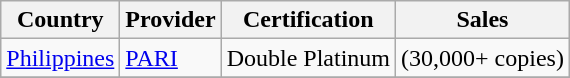<table class="wikitable">
<tr>
<th>Country</th>
<th>Provider</th>
<th>Certification</th>
<th>Sales</th>
</tr>
<tr>
<td><a href='#'>Philippines</a></td>
<td><a href='#'>PARI</a></td>
<td>Double Platinum</td>
<td>(30,000+ copies)</td>
</tr>
<tr>
</tr>
</table>
